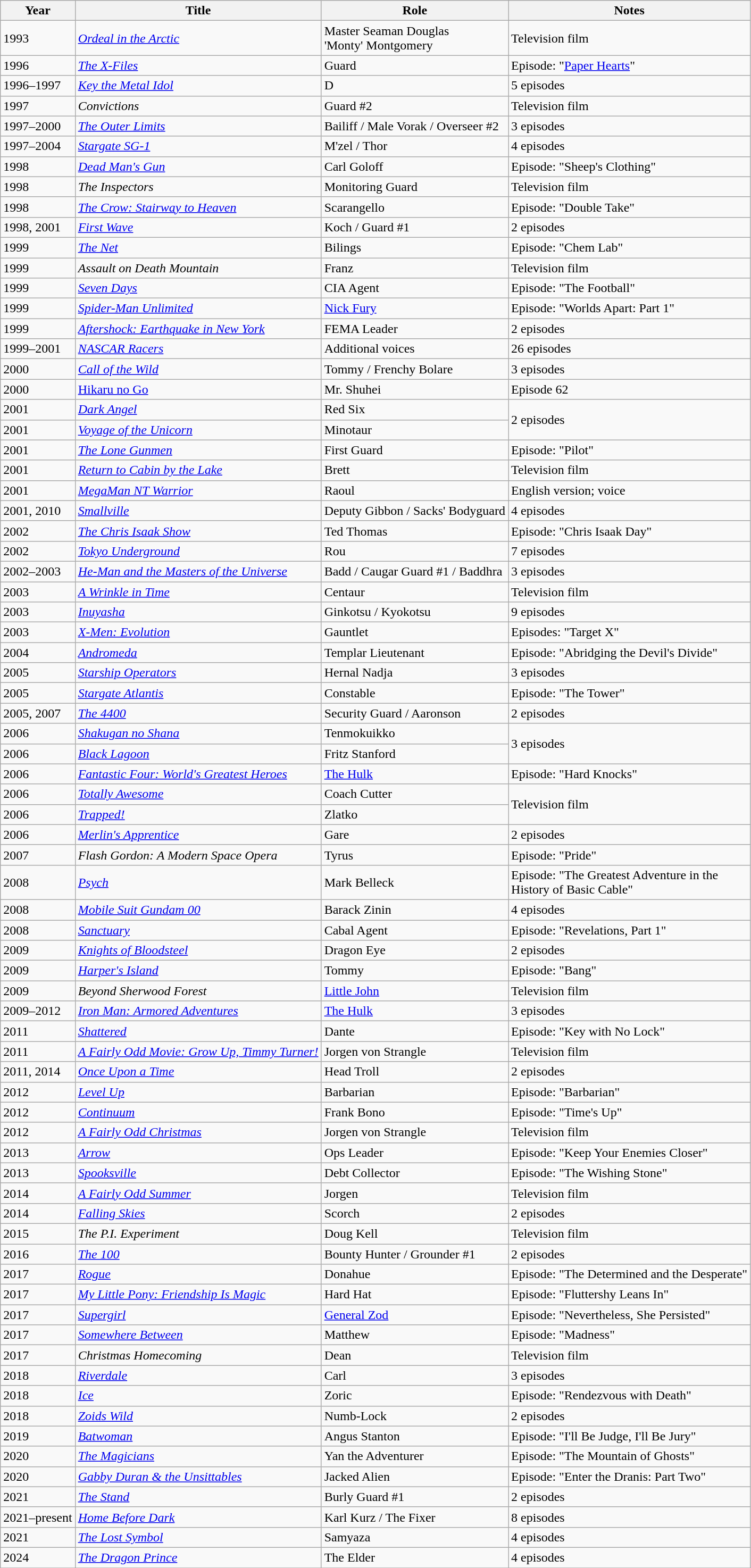<table class="wikitable sortable">
<tr>
<th>Year</th>
<th>Title</th>
<th>Role</th>
<th>Notes</th>
</tr>
<tr>
<td>1993</td>
<td><em><a href='#'>Ordeal in the Arctic</a></em></td>
<td>Master Seaman Douglas<br>'Monty' Montgomery</td>
<td>Television film</td>
</tr>
<tr>
<td>1996</td>
<td><em><a href='#'>The X-Files</a></em></td>
<td>Guard</td>
<td>Episode: "<a href='#'>Paper Hearts</a>"</td>
</tr>
<tr>
<td>1996–1997</td>
<td><em><a href='#'>Key the Metal Idol</a></em></td>
<td>D</td>
<td>5 episodes</td>
</tr>
<tr>
<td>1997</td>
<td><em>Convictions</em></td>
<td>Guard #2</td>
<td>Television film</td>
</tr>
<tr>
<td>1997–2000</td>
<td><a href='#'><em>The Outer Limits</em></a></td>
<td>Bailiff / Male Vorak / Overseer #2</td>
<td>3 episodes</td>
</tr>
<tr>
<td>1997–2004</td>
<td><em><a href='#'>Stargate SG-1</a></em></td>
<td>M'zel / Thor</td>
<td>4 episodes</td>
</tr>
<tr>
<td>1998</td>
<td><em><a href='#'>Dead Man's Gun</a></em></td>
<td>Carl Goloff</td>
<td>Episode: "Sheep's Clothing"</td>
</tr>
<tr>
<td>1998</td>
<td><em>The Inspectors</em></td>
<td>Monitoring Guard</td>
<td>Television film</td>
</tr>
<tr>
<td>1998</td>
<td><em><a href='#'>The Crow: Stairway to Heaven</a></em></td>
<td>Scarangello</td>
<td>Episode: "Double Take"</td>
</tr>
<tr>
<td>1998, 2001</td>
<td><a href='#'><em>First Wave</em></a></td>
<td>Koch / Guard #1</td>
<td>2 episodes</td>
</tr>
<tr>
<td>1999</td>
<td><a href='#'><em>The Net</em></a></td>
<td>Bilings</td>
<td>Episode: "Chem Lab"</td>
</tr>
<tr>
<td>1999</td>
<td><em>Assault on Death Mountain</em></td>
<td>Franz</td>
<td>Television film</td>
</tr>
<tr>
<td>1999</td>
<td><a href='#'><em>Seven Days</em></a></td>
<td>CIA Agent</td>
<td>Episode: "The Football"</td>
</tr>
<tr>
<td>1999</td>
<td><em><a href='#'>Spider-Man Unlimited</a></em></td>
<td><a href='#'>Nick Fury</a></td>
<td>Episode: "Worlds Apart: Part 1"</td>
</tr>
<tr>
<td>1999</td>
<td><em><a href='#'>Aftershock: Earthquake in New York</a></em></td>
<td>FEMA Leader</td>
<td>2 episodes</td>
</tr>
<tr>
<td>1999–2001</td>
<td><em><a href='#'>NASCAR Racers</a></em></td>
<td>Additional voices</td>
<td>26 episodes</td>
</tr>
<tr>
<td>2000</td>
<td><a href='#'><em>Call of the Wild</em></a></td>
<td>Tommy / Frenchy Bolare</td>
<td>3 episodes</td>
</tr>
<tr>
<td>2000</td>
<td><a href='#'>Hikaru no Go</a></td>
<td>Mr. Shuhei</td>
<td>Episode 62</td>
</tr>
<tr>
<td>2001</td>
<td><a href='#'><em>Dark Angel</em></a></td>
<td>Red Six</td>
<td rowspan="2">2 episodes</td>
</tr>
<tr>
<td>2001</td>
<td><em><a href='#'>Voyage of the Unicorn</a></em></td>
<td>Minotaur</td>
</tr>
<tr>
<td>2001</td>
<td><a href='#'><em>The Lone Gunmen</em></a></td>
<td>First Guard</td>
<td>Episode: "Pilot"</td>
</tr>
<tr>
<td>2001</td>
<td><em><a href='#'>Return to Cabin by the Lake</a></em></td>
<td>Brett</td>
<td>Television film</td>
</tr>
<tr>
<td>2001</td>
<td><em><a href='#'>MegaMan NT Warrior</a></em></td>
<td>Raoul</td>
<td>English version; voice</td>
</tr>
<tr>
<td>2001, 2010</td>
<td><em><a href='#'>Smallville</a></em></td>
<td>Deputy Gibbon / Sacks' Bodyguard</td>
<td>4 episodes</td>
</tr>
<tr>
<td>2002</td>
<td><em><a href='#'>The Chris Isaak Show</a></em></td>
<td>Ted Thomas</td>
<td>Episode: "Chris Isaak Day"</td>
</tr>
<tr>
<td>2002</td>
<td><em><a href='#'>Tokyo Underground</a></em></td>
<td>Rou</td>
<td>7 episodes</td>
</tr>
<tr>
<td>2002–2003</td>
<td><em><a href='#'>He-Man and the Masters of the Universe</a></em></td>
<td>Badd / Caugar Guard #1 / Baddhra</td>
<td>3 episodes</td>
</tr>
<tr>
<td>2003</td>
<td><a href='#'><em>A Wrinkle in Time</em></a></td>
<td>Centaur</td>
<td>Television film</td>
</tr>
<tr>
<td>2003</td>
<td><em><a href='#'>Inuyasha</a></em></td>
<td>Ginkotsu / Kyokotsu</td>
<td>9 episodes</td>
</tr>
<tr>
<td>2003</td>
<td><em><a href='#'>X-Men: Evolution</a></em></td>
<td>Gauntlet</td>
<td>Episodes: "Target X"</td>
</tr>
<tr>
<td>2004</td>
<td><a href='#'><em>Andromeda</em></a></td>
<td>Templar Lieutenant</td>
<td>Episode: "Abridging the Devil's Divide"</td>
</tr>
<tr>
<td>2005</td>
<td><em><a href='#'>Starship Operators</a></em></td>
<td>Hernal Nadja</td>
<td>3 episodes</td>
</tr>
<tr>
<td>2005</td>
<td><em><a href='#'>Stargate Atlantis</a></em></td>
<td>Constable</td>
<td>Episode: "The Tower"</td>
</tr>
<tr>
<td>2005, 2007</td>
<td><em><a href='#'>The 4400</a></em></td>
<td>Security Guard / Aaronson</td>
<td>2 episodes</td>
</tr>
<tr>
<td>2006</td>
<td><em><a href='#'>Shakugan no Shana</a></em></td>
<td>Tenmokuikko</td>
<td rowspan="2">3 episodes</td>
</tr>
<tr>
<td>2006</td>
<td><em><a href='#'>Black Lagoon</a></em></td>
<td>Fritz Stanford</td>
</tr>
<tr>
<td>2006</td>
<td><em><a href='#'>Fantastic Four: World's Greatest Heroes</a></em></td>
<td><a href='#'>The Hulk</a></td>
<td>Episode: "Hard Knocks"</td>
</tr>
<tr>
<td>2006</td>
<td><em><a href='#'>Totally Awesome</a></em></td>
<td>Coach Cutter</td>
<td rowspan="2">Television film</td>
</tr>
<tr>
<td>2006</td>
<td><a href='#'><em>Trapped!</em></a></td>
<td>Zlatko</td>
</tr>
<tr>
<td>2006</td>
<td><em><a href='#'>Merlin's Apprentice</a></em></td>
<td>Gare</td>
<td>2 episodes</td>
</tr>
<tr>
<td>2007</td>
<td><em>Flash Gordon: A Modern Space Opera</em></td>
<td>Tyrus</td>
<td>Episode: "Pride"</td>
</tr>
<tr>
<td>2008</td>
<td><em><a href='#'>Psych</a></em></td>
<td>Mark Belleck</td>
<td>Episode: "The Greatest Adventure in the<br>History of Basic Cable"</td>
</tr>
<tr>
<td>2008</td>
<td><em><a href='#'>Mobile Suit Gundam 00</a></em></td>
<td>Barack Zinin</td>
<td>4 episodes</td>
</tr>
<tr>
<td>2008</td>
<td><a href='#'><em>Sanctuary</em></a></td>
<td>Cabal Agent</td>
<td>Episode: "Revelations, Part 1"</td>
</tr>
<tr>
<td>2009</td>
<td><em><a href='#'>Knights of Bloodsteel</a></em></td>
<td>Dragon Eye</td>
<td>2 episodes</td>
</tr>
<tr>
<td>2009</td>
<td><em><a href='#'>Harper's Island</a></em></td>
<td>Tommy</td>
<td>Episode: "Bang"</td>
</tr>
<tr>
<td>2009</td>
<td><em>Beyond Sherwood Forest</em></td>
<td><a href='#'>Little John</a></td>
<td>Television film</td>
</tr>
<tr>
<td>2009–2012</td>
<td><em><a href='#'>Iron Man: Armored Adventures</a></em></td>
<td><a href='#'>The Hulk</a></td>
<td>3 episodes</td>
</tr>
<tr>
<td>2011</td>
<td><a href='#'><em>Shattered</em></a></td>
<td>Dante</td>
<td>Episode: "Key with No Lock"</td>
</tr>
<tr>
<td>2011</td>
<td><em><a href='#'>A Fairly Odd Movie: Grow Up, Timmy Turner!</a></em></td>
<td>Jorgen von Strangle</td>
<td>Television film</td>
</tr>
<tr>
<td>2011, 2014</td>
<td><a href='#'><em>Once Upon a Time</em></a></td>
<td>Head Troll</td>
<td>2 episodes</td>
</tr>
<tr>
<td>2012</td>
<td><a href='#'><em>Level Up</em></a></td>
<td>Barbarian</td>
<td>Episode: "Barbarian"</td>
</tr>
<tr>
<td>2012</td>
<td><a href='#'><em>Continuum</em></a></td>
<td>Frank Bono</td>
<td>Episode: "Time's Up"</td>
</tr>
<tr>
<td>2012</td>
<td><em><a href='#'>A Fairly Odd Christmas</a></em></td>
<td>Jorgen von Strangle</td>
<td>Television film</td>
</tr>
<tr>
<td>2013</td>
<td><a href='#'><em>Arrow</em></a></td>
<td>Ops Leader</td>
<td>Episode: "Keep Your Enemies Closer"</td>
</tr>
<tr>
<td>2013</td>
<td><a href='#'><em>Spooksville</em></a></td>
<td>Debt Collector</td>
<td>Episode: "The Wishing Stone"</td>
</tr>
<tr>
<td>2014</td>
<td><em><a href='#'>A Fairly Odd Summer</a></em></td>
<td>Jorgen</td>
<td>Television film</td>
</tr>
<tr>
<td>2014</td>
<td><em><a href='#'>Falling Skies</a></em></td>
<td>Scorch</td>
<td>2 episodes</td>
</tr>
<tr>
<td>2015</td>
<td><em>The P.I. Experiment</em></td>
<td>Doug Kell</td>
<td>Television film</td>
</tr>
<tr>
<td>2016</td>
<td><a href='#'><em>The 100</em></a></td>
<td>Bounty Hunter / Grounder #1</td>
<td>2 episodes</td>
</tr>
<tr>
<td>2017</td>
<td><a href='#'><em>Rogue</em></a></td>
<td>Donahue</td>
<td>Episode: "The Determined and the Desperate"</td>
</tr>
<tr>
<td>2017</td>
<td><em><a href='#'>My Little Pony: Friendship Is Magic</a></em></td>
<td>Hard Hat</td>
<td>Episode: "Fluttershy Leans In"</td>
</tr>
<tr>
<td>2017</td>
<td><a href='#'><em>Supergirl</em></a></td>
<td><a href='#'>General Zod</a></td>
<td>Episode: "Nevertheless, She Persisted"</td>
</tr>
<tr>
<td>2017</td>
<td><a href='#'><em>Somewhere Between</em></a></td>
<td>Matthew</td>
<td>Episode: "Madness"</td>
</tr>
<tr>
<td>2017</td>
<td><em>Christmas Homecoming</em></td>
<td>Dean</td>
<td>Television film</td>
</tr>
<tr>
<td>2018</td>
<td><a href='#'><em>Riverdale</em></a></td>
<td>Carl</td>
<td>3 episodes</td>
</tr>
<tr>
<td>2018</td>
<td><a href='#'><em>Ice</em></a></td>
<td>Zoric</td>
<td>Episode: "Rendezvous with Death"</td>
</tr>
<tr>
<td>2018</td>
<td><em><a href='#'>Zoids Wild</a></em></td>
<td>Numb-Lock</td>
<td>2 episodes</td>
</tr>
<tr>
<td>2019</td>
<td><a href='#'><em>Batwoman</em></a></td>
<td>Angus Stanton</td>
<td>Episode: "I'll Be Judge, I'll Be Jury"</td>
</tr>
<tr>
<td>2020</td>
<td><a href='#'><em>The Magicians</em></a></td>
<td>Yan the Adventurer</td>
<td>Episode: "The Mountain of Ghosts"</td>
</tr>
<tr>
<td>2020</td>
<td><em><a href='#'>Gabby Duran & the Unsittables</a></em></td>
<td>Jacked Alien</td>
<td>Episode: "Enter the Dranis: Part Two"</td>
</tr>
<tr>
<td>2021</td>
<td><a href='#'><em>The Stand</em></a></td>
<td>Burly Guard #1</td>
<td>2 episodes</td>
</tr>
<tr>
<td>2021–present</td>
<td><a href='#'><em>Home Before Dark</em></a></td>
<td>Karl Kurz / The Fixer</td>
<td>8 episodes</td>
</tr>
<tr>
<td>2021</td>
<td><em><a href='#'>The Lost Symbol</a></em></td>
<td>Samyaza</td>
<td>4 episodes</td>
</tr>
<tr>
<td>2024</td>
<td><em><a href='#'>The Dragon Prince</a></em></td>
<td>The Elder</td>
<td>4 episodes</td>
</tr>
<tr>
</tr>
</table>
